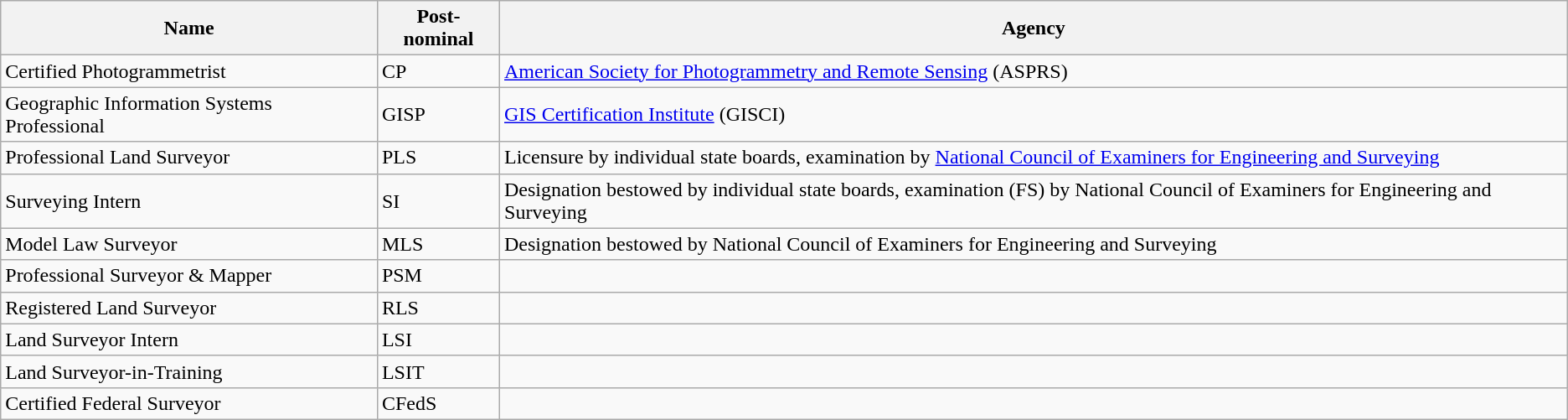<table class="wikitable sortable">
<tr>
<th>Name</th>
<th>Post-nominal</th>
<th>Agency</th>
</tr>
<tr>
<td>Certified Photogrammetrist</td>
<td>CP</td>
<td><a href='#'>American Society for Photogrammetry and Remote Sensing</a> (ASPRS)</td>
</tr>
<tr>
<td>Geographic Information Systems Professional</td>
<td>GISP</td>
<td><a href='#'>GIS Certification Institute</a> (GISCI)</td>
</tr>
<tr>
<td>Professional Land Surveyor</td>
<td>PLS</td>
<td>Licensure by individual state boards, examination by <a href='#'>National Council of Examiners for Engineering and Surveying</a></td>
</tr>
<tr>
<td>Surveying Intern</td>
<td>SI</td>
<td>Designation bestowed by individual state boards, examination (FS) by National Council of Examiners for Engineering and Surveying</td>
</tr>
<tr>
<td>Model Law Surveyor</td>
<td>MLS</td>
<td>Designation bestowed by National Council of Examiners for Engineering and Surveying</td>
</tr>
<tr>
<td>Professional Surveyor & Mapper</td>
<td>PSM</td>
<td></td>
</tr>
<tr>
<td>Registered Land Surveyor</td>
<td>RLS</td>
<td></td>
</tr>
<tr>
<td>Land Surveyor Intern</td>
<td>LSI</td>
<td></td>
</tr>
<tr>
<td>Land Surveyor-in-Training</td>
<td>LSIT</td>
<td></td>
</tr>
<tr>
<td>Certified Federal Surveyor</td>
<td>CFedS</td>
<td></td>
</tr>
</table>
